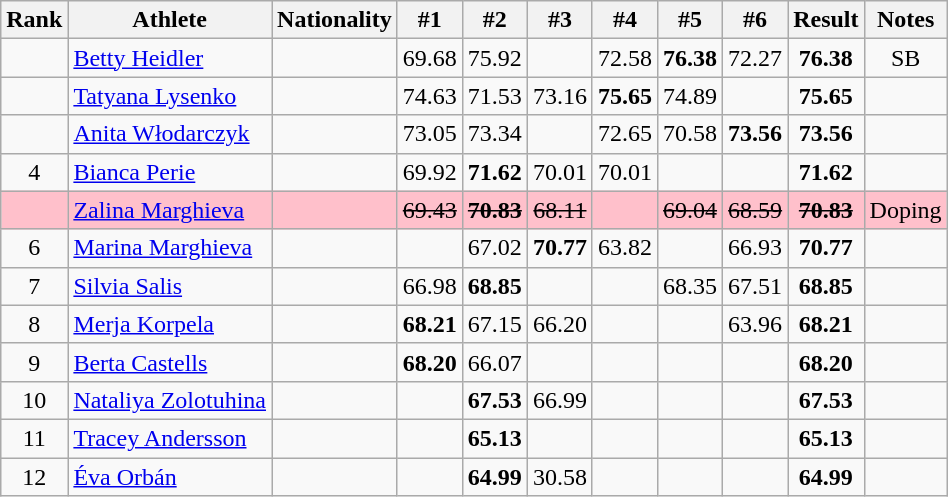<table class="wikitable sortable" style="text-align:center">
<tr>
<th>Rank</th>
<th>Athlete</th>
<th>Nationality</th>
<th>#1</th>
<th>#2</th>
<th>#3</th>
<th>#4</th>
<th>#5</th>
<th>#6</th>
<th>Result</th>
<th>Notes</th>
</tr>
<tr>
<td></td>
<td align="left"><a href='#'>Betty Heidler</a></td>
<td align=left></td>
<td>69.68</td>
<td>75.92</td>
<td></td>
<td>72.58</td>
<td><strong>76.38</strong></td>
<td>72.27</td>
<td><strong>76.38</strong></td>
<td>SB</td>
</tr>
<tr>
<td></td>
<td align="left"><a href='#'>Tatyana Lysenko</a></td>
<td align=left></td>
<td>74.63</td>
<td>71.53</td>
<td>73.16</td>
<td><strong>75.65</strong></td>
<td>74.89</td>
<td></td>
<td><strong>75.65</strong></td>
<td></td>
</tr>
<tr>
<td></td>
<td align="left"><a href='#'>Anita Włodarczyk</a></td>
<td align=left></td>
<td>73.05</td>
<td>73.34</td>
<td></td>
<td>72.65</td>
<td>70.58</td>
<td><strong>73.56</strong></td>
<td><strong>73.56</strong></td>
<td></td>
</tr>
<tr>
<td>4</td>
<td align="left"><a href='#'>Bianca Perie</a></td>
<td align=left></td>
<td>69.92</td>
<td><strong>71.62</strong></td>
<td>70.01</td>
<td>70.01</td>
<td></td>
<td></td>
<td><strong>71.62</strong></td>
<td></td>
</tr>
<tr bgcolor=pink>
<td></td>
<td align="left"><a href='#'>Zalina Marghieva</a></td>
<td align=left></td>
<td><s>69.43 </s></td>
<td><s><strong>70.83</strong> </s></td>
<td><s>68.11 </s></td>
<td></td>
<td><s>69.04 </s></td>
<td><s>68.59 </s></td>
<td><s><strong>70.83</strong> </s></td>
<td>Doping</td>
</tr>
<tr>
<td>6</td>
<td align="left"><a href='#'>Marina Marghieva</a></td>
<td align=left></td>
<td></td>
<td>67.02</td>
<td><strong>70.77</strong></td>
<td>63.82</td>
<td></td>
<td>66.93</td>
<td><strong>70.77</strong></td>
<td></td>
</tr>
<tr>
<td>7</td>
<td align="left"><a href='#'>Silvia Salis</a></td>
<td align=left></td>
<td>66.98</td>
<td><strong>68.85</strong></td>
<td></td>
<td></td>
<td>68.35</td>
<td>67.51</td>
<td><strong>68.85</strong></td>
<td></td>
</tr>
<tr>
<td>8</td>
<td align="left"><a href='#'>Merja Korpela</a></td>
<td align=left></td>
<td><strong>68.21</strong></td>
<td>67.15</td>
<td>66.20</td>
<td></td>
<td></td>
<td>63.96</td>
<td><strong>68.21</strong></td>
<td></td>
</tr>
<tr>
<td>9</td>
<td align="left"><a href='#'>Berta Castells</a></td>
<td align=left></td>
<td><strong>68.20</strong></td>
<td>66.07</td>
<td></td>
<td></td>
<td></td>
<td></td>
<td><strong>68.20</strong></td>
<td></td>
</tr>
<tr>
<td>10</td>
<td align="left"><a href='#'>Nataliya Zolotuhina</a></td>
<td align=left></td>
<td></td>
<td><strong>67.53</strong></td>
<td>66.99</td>
<td></td>
<td></td>
<td></td>
<td><strong>67.53</strong></td>
<td></td>
</tr>
<tr>
<td>11</td>
<td align="left"><a href='#'>Tracey Andersson</a></td>
<td align=left></td>
<td></td>
<td><strong>65.13</strong></td>
<td></td>
<td></td>
<td></td>
<td></td>
<td><strong>65.13</strong></td>
<td></td>
</tr>
<tr>
<td>12</td>
<td align="left"><a href='#'>Éva Orbán</a></td>
<td align=left></td>
<td></td>
<td><strong>64.99</strong></td>
<td>30.58</td>
<td></td>
<td></td>
<td></td>
<td><strong>64.99</strong></td>
<td></td>
</tr>
</table>
